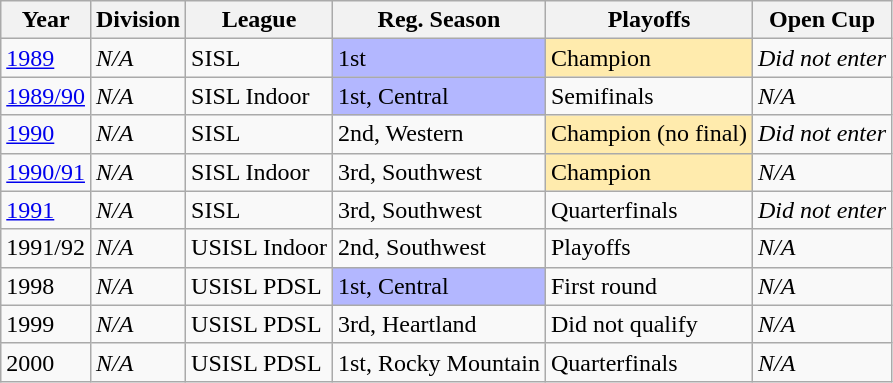<table class="wikitable">
<tr>
<th>Year</th>
<th>Division</th>
<th>League</th>
<th>Reg. Season</th>
<th>Playoffs</th>
<th>Open Cup</th>
</tr>
<tr>
<td><a href='#'>1989</a></td>
<td><em>N/A</em></td>
<td>SISL</td>
<td bgcolor="B3B7FF">1st</td>
<td bgcolor="FFEBAD">Champion</td>
<td><em>Did not enter</em></td>
</tr>
<tr>
<td><a href='#'>1989/90</a></td>
<td><em>N/A</em></td>
<td>SISL Indoor</td>
<td bgcolor="B3B7FF">1st, Central</td>
<td>Semifinals</td>
<td><em>N/A</em></td>
</tr>
<tr>
<td><a href='#'>1990</a></td>
<td><em>N/A</em></td>
<td>SISL</td>
<td>2nd, Western</td>
<td bgcolor="FFEBAD">Champion (no final)</td>
<td><em>Did not enter</em></td>
</tr>
<tr>
<td><a href='#'>1990/91</a></td>
<td><em>N/A</em></td>
<td>SISL Indoor</td>
<td>3rd, Southwest</td>
<td bgcolor="FFEBAD">Champion</td>
<td><em>N/A</em></td>
</tr>
<tr>
<td><a href='#'>1991</a></td>
<td><em>N/A</em></td>
<td>SISL</td>
<td>3rd, Southwest</td>
<td>Quarterfinals</td>
<td><em>Did not enter</em></td>
</tr>
<tr>
<td>1991/92</td>
<td><em>N/A</em></td>
<td>USISL Indoor</td>
<td>2nd, Southwest</td>
<td>Playoffs</td>
<td><em>N/A</em></td>
</tr>
<tr>
<td>1998</td>
<td><em>N/A</em></td>
<td>USISL PDSL</td>
<td bgcolor="B3B7FF">1st, Central</td>
<td>First round</td>
<td><em>N/A</em></td>
</tr>
<tr>
<td>1999</td>
<td><em>N/A</em></td>
<td>USISL PDSL</td>
<td>3rd, Heartland</td>
<td>Did not qualify</td>
<td><em>N/A</em></td>
</tr>
<tr>
<td>2000</td>
<td><em>N/A</em></td>
<td>USISL PDSL</td>
<td>1st, Rocky Mountain</td>
<td>Quarterfinals</td>
<td><em>N/A</em></td>
</tr>
</table>
